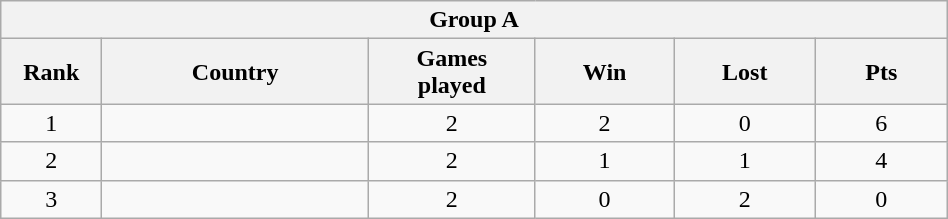<table class="wikitable" style= "text-align: center; Width:50%">
<tr>
<th colspan= 6>Group A</th>
</tr>
<tr>
<th width=2%>Rank</th>
<th width=10%>Country</th>
<th width=5%>Games <br> played</th>
<th width=5%>Win</th>
<th width=5%>Lost</th>
<th width=5%>Pts</th>
</tr>
<tr>
<td>1</td>
<td style= "text-align: left"></td>
<td>2</td>
<td>2</td>
<td>0</td>
<td>6</td>
</tr>
<tr>
<td>2</td>
<td style= "text-align: left"></td>
<td>2</td>
<td>1</td>
<td>1</td>
<td>4</td>
</tr>
<tr>
<td>3</td>
<td style= "text-align: left"></td>
<td>2</td>
<td>0</td>
<td>2</td>
<td>0</td>
</tr>
</table>
